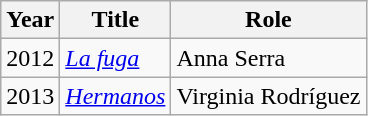<table class="wikitable sortable">
<tr>
<th>Year</th>
<th>Title</th>
<th>Role</th>
</tr>
<tr>
<td>2012</td>
<td><em><a href='#'>La fuga</a></em></td>
<td>Anna Serra</td>
</tr>
<tr>
<td>2013</td>
<td><em><a href='#'>Hermanos</a></em></td>
<td>Virginia Rodríguez</td>
</tr>
</table>
